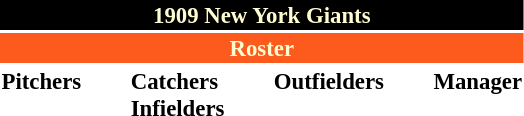<table class="toccolours" style="font-size: 95%;">
<tr>
<th colspan="10" style="background-color: black; color: #FFFDD0; text-align: center;">1909 New York Giants</th>
</tr>
<tr>
<td colspan="10" style="background-color: #fd5a1e; color: #FFFDD0; text-align: center;"><strong>Roster</strong></td>
</tr>
<tr>
<td valign="top"><strong>Pitchers</strong><br>










</td>
<td width="25px"></td>
<td valign="top"><strong>Catchers</strong><br>


<strong>Infielders</strong>







</td>
<td width="25px"></td>
<td valign="top"><strong>Outfielders</strong><br>





</td>
<td width="25px"></td>
<td valign="top"><strong>Manager</strong><br></td>
</tr>
</table>
